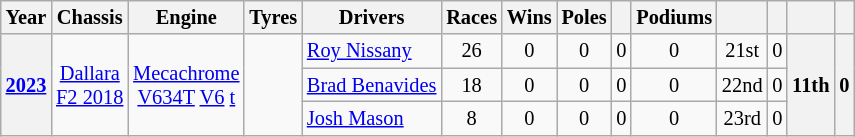<table class="wikitable" style="text-align:center; font-size:85%">
<tr>
<th>Year</th>
<th>Chassis</th>
<th>Engine</th>
<th>Tyres</th>
<th>Drivers</th>
<th>Races</th>
<th>Wins</th>
<th>Poles</th>
<th></th>
<th>Podiums</th>
<th></th>
<th></th>
<th></th>
<th></th>
</tr>
<tr>
<th rowspan=3><a href='#'>2023</a></th>
<td rowspan=3><a href='#'>Dallara</a><br><a href='#'>F2 2018</a></td>
<td rowspan=3><a href='#'>Mecachrome</a><br><a href='#'>V634T</a> <a href='#'>V6</a> <a href='#'>t</a></td>
<td rowspan=3></td>
<td align=left> <a href='#'>Roy Nissany</a></td>
<td>26</td>
<td>0</td>
<td>0</td>
<td>0</td>
<td>0</td>
<td style="background:#;">21st</td>
<td style="background:#;">0</td>
<th rowspan=3 style="background:#;">11th</th>
<th rowspan=3 style="background:#;">0</th>
</tr>
<tr>
<td align=left> <a href='#'>Brad Benavides</a></td>
<td>18</td>
<td>0</td>
<td>0</td>
<td>0</td>
<td>0</td>
<td style="background:;">22nd</td>
<td style="background:;">0</td>
</tr>
<tr>
<td align=left> <a href='#'>Josh Mason</a></td>
<td>8</td>
<td>0</td>
<td>0</td>
<td>0</td>
<td>0</td>
<td style="background:;">23rd</td>
<td style="background:;">0</td>
</tr>
</table>
